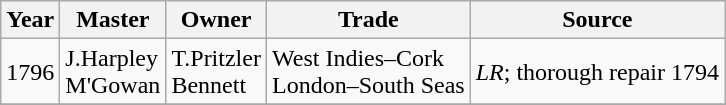<table class=" wikitable">
<tr>
<th>Year</th>
<th>Master</th>
<th>Owner</th>
<th>Trade</th>
<th>Source</th>
</tr>
<tr>
<td>1796</td>
<td>J.Harpley<br>M'Gowan</td>
<td>T.Pritzler<br>Bennett</td>
<td>West Indies–Cork<br>London–South Seas</td>
<td><em>LR</em>; thorough repair 1794</td>
</tr>
<tr>
</tr>
</table>
